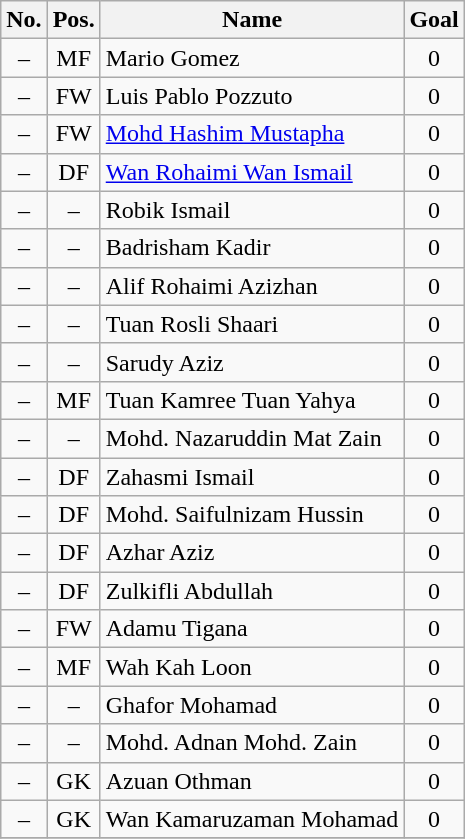<table class="wikitable" style="text-align:center">
<tr>
<th>No.</th>
<th>Pos.</th>
<th>Name</th>
<th>Goal</th>
</tr>
<tr>
<td>–</td>
<td>MF</td>
<td align="left">Mario Gomez</td>
<td>0</td>
</tr>
<tr>
<td>–</td>
<td>FW</td>
<td align="left">Luis Pablo Pozzuto</td>
<td>0</td>
</tr>
<tr>
<td>–</td>
<td>FW</td>
<td align="left"><a href='#'>Mohd Hashim Mustapha</a></td>
<td>0</td>
</tr>
<tr>
<td>–</td>
<td>DF</td>
<td align="left"><a href='#'>Wan Rohaimi Wan Ismail</a></td>
<td>0</td>
</tr>
<tr>
<td>–</td>
<td>–</td>
<td align="left">Robik Ismail</td>
<td>0</td>
</tr>
<tr>
<td>–</td>
<td>–</td>
<td align="left">Badrisham Kadir</td>
<td>0</td>
</tr>
<tr>
<td>–</td>
<td>–</td>
<td align="left">Alif Rohaimi Azizhan</td>
<td>0</td>
</tr>
<tr>
<td>–</td>
<td>–</td>
<td align="left">Tuan Rosli Shaari</td>
<td>0</td>
</tr>
<tr>
<td>–</td>
<td>–</td>
<td align="left">Sarudy Aziz</td>
<td>0</td>
</tr>
<tr>
<td>–</td>
<td>MF</td>
<td align="left">Tuan Kamree Tuan Yahya</td>
<td>0</td>
</tr>
<tr>
<td>–</td>
<td>–</td>
<td align="left">Mohd. Nazaruddin Mat Zain</td>
<td>0</td>
</tr>
<tr>
<td>–</td>
<td>DF</td>
<td align="left">Zahasmi Ismail</td>
<td>0</td>
</tr>
<tr>
<td>–</td>
<td>DF</td>
<td align="left">Mohd. Saifulnizam Hussin</td>
<td>0</td>
</tr>
<tr>
<td>–</td>
<td>DF</td>
<td align="left">Azhar Aziz</td>
<td>0</td>
</tr>
<tr>
<td>–</td>
<td>DF</td>
<td align="left">Zulkifli Abdullah</td>
<td>0</td>
</tr>
<tr>
<td>–</td>
<td>FW</td>
<td align="left">Adamu Tigana</td>
<td>0</td>
</tr>
<tr>
<td>–</td>
<td>MF</td>
<td align="left">Wah Kah Loon</td>
<td>0</td>
</tr>
<tr>
<td>–</td>
<td>–</td>
<td align="left">Ghafor Mohamad</td>
<td>0</td>
</tr>
<tr>
<td>–</td>
<td>–</td>
<td align="left">Mohd. Adnan Mohd. Zain</td>
<td>0</td>
</tr>
<tr>
<td>–</td>
<td>GK</td>
<td align="left">Azuan Othman</td>
<td>0</td>
</tr>
<tr>
<td>–</td>
<td>GK</td>
<td align="left">Wan Kamaruzaman Mohamad</td>
<td>0</td>
</tr>
<tr>
</tr>
</table>
